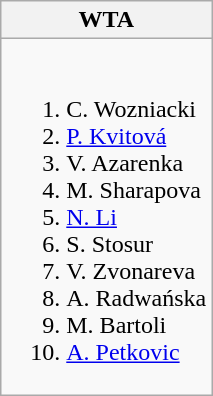<table class="wikitable">
<tr>
<th>WTA</th>
</tr>
<tr style="vertical-align: top;">
<td style="white-space: nowrap;"><br><ol><li> C. Wozniacki</li><li> <a href='#'>P. Kvitová</a></li><li> V. Azarenka</li><li> M. Sharapova</li><li> <a href='#'>N. Li</a></li><li> S. Stosur</li><li> V. Zvonareva</li><li> A. Radwańska</li><li> M. Bartoli</li><li> <a href='#'>A. Petkovic</a></li></ol></td>
</tr>
</table>
